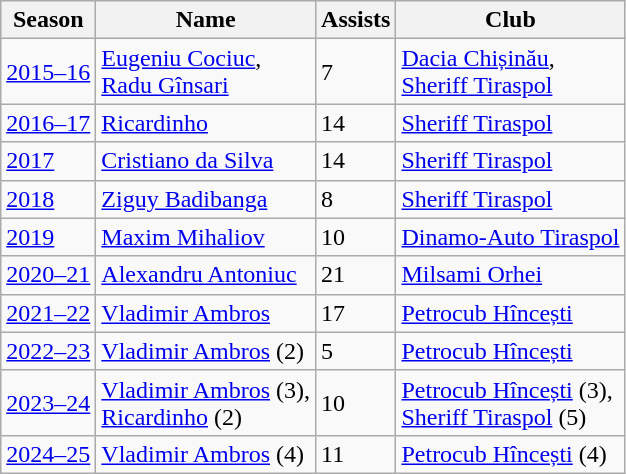<table class="wikitable">
<tr>
<th>Season</th>
<th>Name</th>
<th>Assists</th>
<th>Club</th>
</tr>
<tr>
<td><a href='#'>2015–16</a></td>
<td> <a href='#'>Eugeniu Cociuc</a>, <br> <a href='#'>Radu Gînsari</a></td>
<td>7</td>
<td><a href='#'>Dacia Chișinău</a>,<br><a href='#'>Sheriff Tiraspol</a></td>
</tr>
<tr>
<td><a href='#'>2016–17</a></td>
<td> <a href='#'>Ricardinho</a></td>
<td>14</td>
<td><a href='#'>Sheriff Tiraspol</a></td>
</tr>
<tr>
<td><a href='#'>2017</a></td>
<td> <a href='#'>Cristiano da Silva</a></td>
<td>14</td>
<td><a href='#'>Sheriff Tiraspol</a></td>
</tr>
<tr>
<td><a href='#'>2018</a></td>
<td> <a href='#'>Ziguy Badibanga</a></td>
<td>8</td>
<td><a href='#'>Sheriff Tiraspol</a></td>
</tr>
<tr>
<td><a href='#'>2019</a></td>
<td> <a href='#'>Maxim Mihaliov</a></td>
<td>10</td>
<td><a href='#'>Dinamo-Auto Tiraspol</a></td>
</tr>
<tr>
<td><a href='#'>2020–21</a></td>
<td> <a href='#'>Alexandru Antoniuc</a></td>
<td>21</td>
<td><a href='#'>Milsami Orhei</a></td>
</tr>
<tr>
<td><a href='#'>2021–22</a></td>
<td> <a href='#'>Vladimir Ambros</a></td>
<td>17</td>
<td><a href='#'>Petrocub Hîncești</a></td>
</tr>
<tr>
<td><a href='#'>2022–23</a></td>
<td> <a href='#'>Vladimir Ambros</a> (2)</td>
<td>5</td>
<td><a href='#'>Petrocub Hîncești</a></td>
</tr>
<tr>
<td><a href='#'>2023–24</a></td>
<td> <a href='#'>Vladimir Ambros</a> (3), <br> <a href='#'>Ricardinho</a> (2)</td>
<td>10</td>
<td><a href='#'>Petrocub Hîncești</a> (3), <br><a href='#'>Sheriff Tiraspol</a> (5)</td>
</tr>
<tr>
<td><a href='#'>2024–25</a></td>
<td> <a href='#'>Vladimir Ambros</a> (4)</td>
<td>11</td>
<td><a href='#'>Petrocub Hîncești</a> (4)</td>
</tr>
</table>
